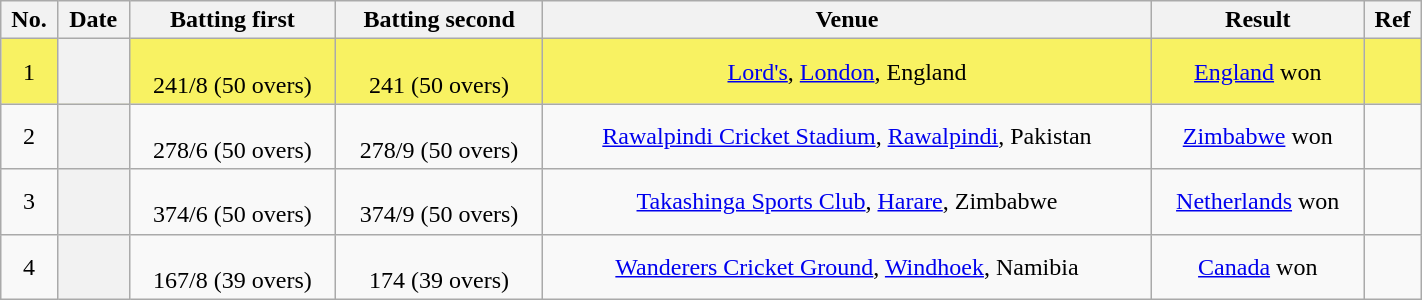<table class="wikitable plainrowheaders sortable" style="text-align: center;" width="75%">
<tr>
<th>No.</th>
<th>Date</th>
<th>Batting first</th>
<th>Batting second</th>
<th>Venue</th>
<th>Result</th>
<th class="unsortable">Ref</th>
</tr>
<tr style="background-color:#F8F262"|>
<td>1</td>
<th scope="row"><a href='#'></a> </th>
<td> <br> 241/8 (50 overs)</td>
<td> <br> 241 (50 overs)</td>
<td><a href='#'>Lord's</a>, <a href='#'>London</a>, England</td>
<td><a href='#'>England</a> won</td>
<td></td>
</tr>
<tr>
<td>2</td>
<th scope="row"></th>
<td><br>278/6 (50 overs)</td>
<td><br>278/9 (50 overs)</td>
<td><a href='#'>Rawalpindi Cricket Stadium</a>, <a href='#'>Rawalpindi</a>, Pakistan</td>
<td><a href='#'>Zimbabwe</a> won</td>
<td></td>
</tr>
<tr>
<td>3</td>
<th scope="row"></th>
<td> <br> 374/6 (50 overs)</td>
<td> <br> 374/9 (50 overs)</td>
<td><a href='#'>Takashinga Sports Club</a>, <a href='#'>Harare</a>, Zimbabwe</td>
<td><a href='#'>Netherlands</a> won</td>
<td></td>
</tr>
<tr>
<td>4</td>
<th scope="row"></th>
<td> <br> 167/8 (39 overs)</td>
<td> <br> 174 (39 overs)</td>
<td><a href='#'>Wanderers Cricket Ground</a>, <a href='#'>Windhoek</a>, Namibia</td>
<td><a href='#'>Canada</a> won</td>
<td></td>
</tr>
</table>
